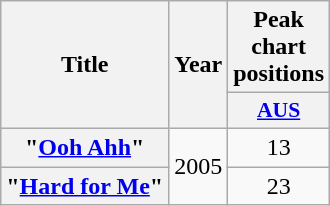<table class="wikitable plainrowheaders" style="text-align:center;" border="1">
<tr>
<th scope="col" rowspan="2">Title</th>
<th scope="col" rowspan="2">Year</th>
<th scope="col" colspan="1">Peak chart positions</th>
</tr>
<tr>
<th scope="col" style="width:3em;font-size:90%;"><a href='#'>AUS</a><br></th>
</tr>
<tr>
<th scope="row">"<a href='#'>Ooh Ahh</a>"</th>
<td rowspan="2">2005</td>
<td>13</td>
</tr>
<tr>
<th scope="row">"<a href='#'>Hard for Me</a>"</th>
<td>23</td>
</tr>
</table>
